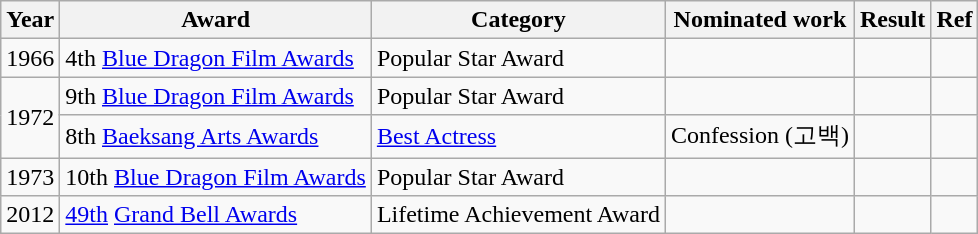<table class="wikitable">
<tr>
<th width=10>Year</th>
<th>Award</th>
<th>Category</th>
<th>Nominated work</th>
<th>Result</th>
<th>Ref</th>
</tr>
<tr>
<td>1966</td>
<td>4th <a href='#'>Blue Dragon Film Awards</a></td>
<td>Popular Star Award</td>
<td></td>
<td></td>
<td></td>
</tr>
<tr>
<td rowspan=2>1972</td>
<td>9th <a href='#'>Blue Dragon Film Awards</a></td>
<td>Popular Star Award</td>
<td></td>
<td></td>
<td></td>
</tr>
<tr>
<td>8th <a href='#'>Baeksang Arts Awards</a></td>
<td><a href='#'>Best Actress</a></td>
<td>Confession (고백)</td>
<td></td>
<td></td>
</tr>
<tr>
<td>1973</td>
<td>10th <a href='#'>Blue Dragon Film Awards</a></td>
<td>Popular Star Award</td>
<td></td>
<td></td>
<td></td>
</tr>
<tr>
<td>2012</td>
<td><a href='#'>49th</a> <a href='#'>Grand Bell Awards</a></td>
<td>Lifetime Achievement Award</td>
<td></td>
<td></td>
<td></td>
</tr>
</table>
